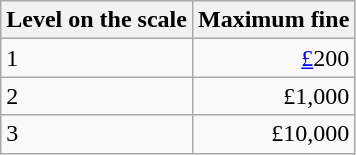<table class="wikitable">
<tr>
<th>Level on the scale</th>
<th>Maximum fine</th>
</tr>
<tr>
<td>1</td>
<td align="right"><a href='#'>£</a>200</td>
</tr>
<tr>
<td>2</td>
<td align="right">£1,000</td>
</tr>
<tr>
<td>3</td>
<td align="right">£10,000</td>
</tr>
</table>
